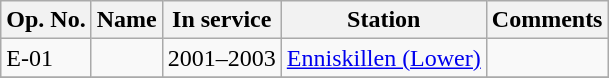<table class="wikitable">
<tr>
<th>Op. No.</th>
<th>Name</th>
<th>In service</th>
<th>Station</th>
<th>Comments</th>
</tr>
<tr>
<td>E-01</td>
<td></td>
<td>2001–2003</td>
<td><a href='#'>Enniskillen (Lower)</a></td>
<td></td>
</tr>
<tr>
</tr>
</table>
